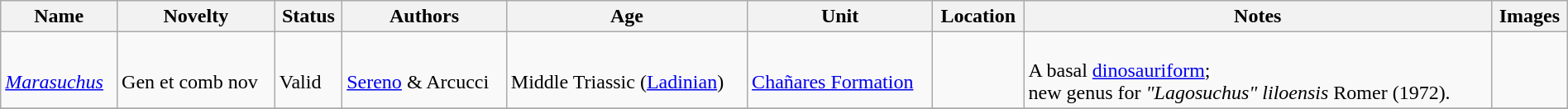<table class="wikitable sortable" align="center" width="100%">
<tr>
<th>Name</th>
<th>Novelty</th>
<th>Status</th>
<th>Authors</th>
<th>Age</th>
<th>Unit</th>
<th>Location</th>
<th>Notes</th>
<th>Images</th>
</tr>
<tr>
<td><br><em><a href='#'>Marasuchus</a></em></td>
<td><br>Gen et comb nov</td>
<td><br>Valid</td>
<td><br><a href='#'>Sereno</a> & Arcucci</td>
<td><br>Middle Triassic (<a href='#'>Ladinian</a>)</td>
<td><br><a href='#'>Chañares Formation</a></td>
<td><br></td>
<td><br>A basal <a href='#'>dinosauriform</a>; <br>new genus for <em>"Lagosuchus" liloensis</em> Romer (1972).</td>
<td><br></td>
</tr>
<tr>
</tr>
</table>
